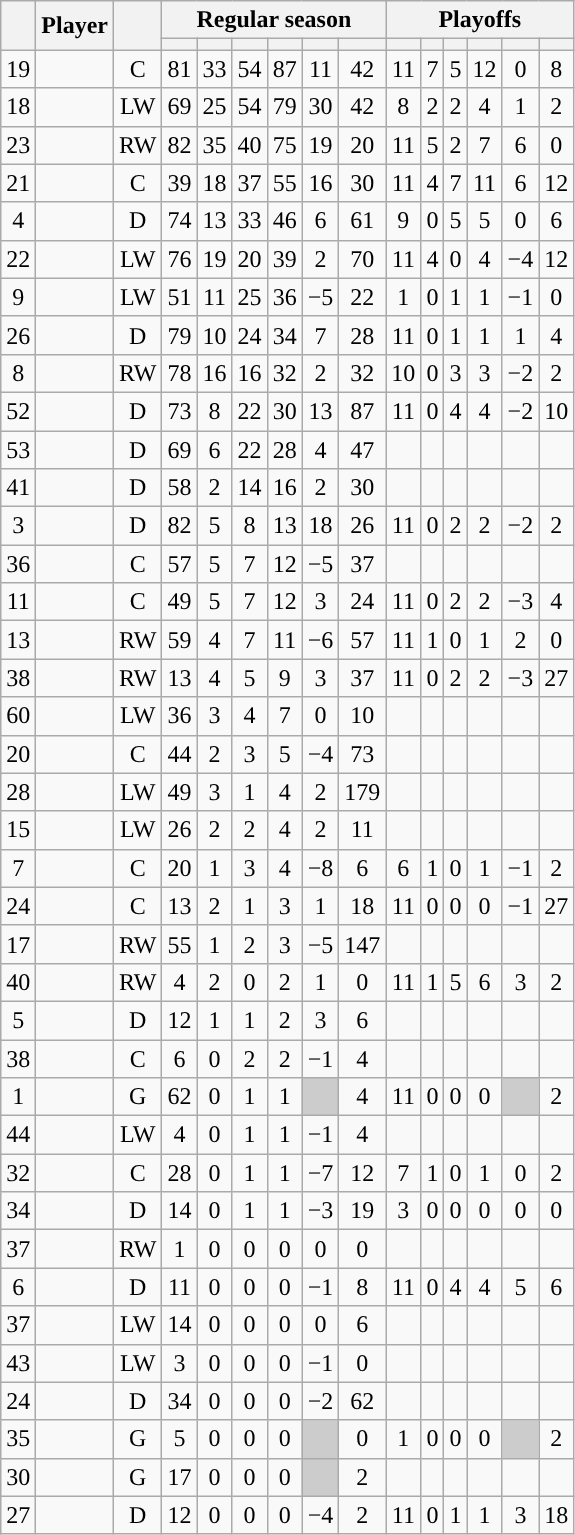<table class="wikitable sortable plainrowheaders" style="text-align:center;">
<tr>
<th scope="col" data-sort-type="number" rowspan="2"></th>
<th scope="col" rowspan="2">Player</th>
<th scope="col" rowspan="2"></th>
<th scope=colgroup colspan=6>Regular season</th>
<th scope=colgroup colspan=6>Playoffs</th>
</tr>
<tr>
<th scope="col" data-sort-type="number"></th>
<th scope="col" data-sort-type="number"></th>
<th scope="col" data-sort-type="number"></th>
<th scope="col" data-sort-type="number"></th>
<th scope="col" data-sort-type="number"></th>
<th scope="col" data-sort-type="number"></th>
<th scope="col" data-sort-type="number"></th>
<th scope="col" data-sort-type="number"></th>
<th scope="col" data-sort-type="number"></th>
<th scope="col" data-sort-type="number"></th>
<th scope="col" data-sort-type="number"></th>
<th scope="col" data-sort-type="number"></th>
</tr>
<tr>
<td scope="row">19</td>
<td align="left"></td>
<td>C</td>
<td>81</td>
<td>33</td>
<td>54</td>
<td>87</td>
<td>11</td>
<td>42</td>
<td>11</td>
<td>7</td>
<td>5</td>
<td>12</td>
<td>0</td>
<td>8</td>
</tr>
<tr>
<td scope="row">18</td>
<td align="left"></td>
<td>LW</td>
<td>69</td>
<td>25</td>
<td>54</td>
<td>79</td>
<td>30</td>
<td>42</td>
<td>8</td>
<td>2</td>
<td>2</td>
<td>4</td>
<td>1</td>
<td>2</td>
</tr>
<tr>
<td scope="row">23</td>
<td align="left"></td>
<td>RW</td>
<td>82</td>
<td>35</td>
<td>40</td>
<td>75</td>
<td>19</td>
<td>20</td>
<td>11</td>
<td>5</td>
<td>2</td>
<td>7</td>
<td>6</td>
<td>0</td>
</tr>
<tr>
<td scope="row">21</td>
<td align="left"></td>
<td>C</td>
<td>39</td>
<td>18</td>
<td>37</td>
<td>55</td>
<td>16</td>
<td>30</td>
<td>11</td>
<td>4</td>
<td>7</td>
<td>11</td>
<td>6</td>
<td>12</td>
</tr>
<tr>
<td scope="row">4</td>
<td align="left"></td>
<td>D</td>
<td>74</td>
<td>13</td>
<td>33</td>
<td>46</td>
<td>6</td>
<td>61</td>
<td>9</td>
<td>0</td>
<td>5</td>
<td>5</td>
<td>0</td>
<td>6</td>
</tr>
<tr>
<td scope="row">22</td>
<td align="left"></td>
<td>LW</td>
<td>76</td>
<td>19</td>
<td>20</td>
<td>39</td>
<td>2</td>
<td>70</td>
<td>11</td>
<td>4</td>
<td>0</td>
<td>4</td>
<td>−4</td>
<td>12</td>
</tr>
<tr>
<td scope="row">9</td>
<td align="left"></td>
<td>LW</td>
<td>51</td>
<td>11</td>
<td>25</td>
<td>36</td>
<td>−5</td>
<td>22</td>
<td>1</td>
<td>0</td>
<td>1</td>
<td>1</td>
<td>−1</td>
<td>0</td>
</tr>
<tr>
<td scope="row">26</td>
<td align="left"></td>
<td>D</td>
<td>79</td>
<td>10</td>
<td>24</td>
<td>34</td>
<td>7</td>
<td>28</td>
<td>11</td>
<td>0</td>
<td>1</td>
<td>1</td>
<td>1</td>
<td>4</td>
</tr>
<tr>
<td scope="row">8</td>
<td align="left"></td>
<td>RW</td>
<td>78</td>
<td>16</td>
<td>16</td>
<td>32</td>
<td>2</td>
<td>32</td>
<td>10</td>
<td>0</td>
<td>3</td>
<td>3</td>
<td>−2</td>
<td>2</td>
</tr>
<tr>
<td scope="row">52</td>
<td align="left"></td>
<td>D</td>
<td>73</td>
<td>8</td>
<td>22</td>
<td>30</td>
<td>13</td>
<td>87</td>
<td>11</td>
<td>0</td>
<td>4</td>
<td>4</td>
<td>−2</td>
<td>10</td>
</tr>
<tr>
<td scope="row">53</td>
<td align="left"></td>
<td>D</td>
<td>69</td>
<td>6</td>
<td>22</td>
<td>28</td>
<td>4</td>
<td>47</td>
<td></td>
<td></td>
<td></td>
<td></td>
<td></td>
<td></td>
</tr>
<tr>
<td scope="row">41</td>
<td align="left"></td>
<td>D</td>
<td>58</td>
<td>2</td>
<td>14</td>
<td>16</td>
<td>2</td>
<td>30</td>
<td></td>
<td></td>
<td></td>
<td></td>
<td></td>
<td></td>
</tr>
<tr>
<td scope="row">3</td>
<td align="left"></td>
<td>D</td>
<td>82</td>
<td>5</td>
<td>8</td>
<td>13</td>
<td>18</td>
<td>26</td>
<td>11</td>
<td>0</td>
<td>2</td>
<td>2</td>
<td>−2</td>
<td>2</td>
</tr>
<tr>
<td scope="row">36</td>
<td align="left"></td>
<td>C</td>
<td>57</td>
<td>5</td>
<td>7</td>
<td>12</td>
<td>−5</td>
<td>37</td>
<td></td>
<td></td>
<td></td>
<td></td>
<td></td>
<td></td>
</tr>
<tr>
<td scope="row">11</td>
<td align="left"></td>
<td>C</td>
<td>49</td>
<td>5</td>
<td>7</td>
<td>12</td>
<td>3</td>
<td>24</td>
<td>11</td>
<td>0</td>
<td>2</td>
<td>2</td>
<td>−3</td>
<td>4</td>
</tr>
<tr>
<td scope="row">13</td>
<td align="left"></td>
<td>RW</td>
<td>59</td>
<td>4</td>
<td>7</td>
<td>11</td>
<td>−6</td>
<td>57</td>
<td>11</td>
<td>1</td>
<td>0</td>
<td>1</td>
<td>2</td>
<td>0</td>
</tr>
<tr>
<td scope="row">38</td>
<td align="left"></td>
<td>RW</td>
<td>13</td>
<td>4</td>
<td>5</td>
<td>9</td>
<td>3</td>
<td>37</td>
<td>11</td>
<td>0</td>
<td>2</td>
<td>2</td>
<td>−3</td>
<td>27</td>
</tr>
<tr>
<td scope="row">60</td>
<td align="left"></td>
<td>LW</td>
<td>36</td>
<td>3</td>
<td>4</td>
<td>7</td>
<td>0</td>
<td>10</td>
<td></td>
<td></td>
<td></td>
<td></td>
<td></td>
<td></td>
</tr>
<tr>
<td scope="row">20</td>
<td align="left"></td>
<td>C</td>
<td>44</td>
<td>2</td>
<td>3</td>
<td>5</td>
<td>−4</td>
<td>73</td>
<td></td>
<td></td>
<td></td>
<td></td>
<td></td>
<td></td>
</tr>
<tr>
<td scope="row">28</td>
<td align="left"></td>
<td>LW</td>
<td>49</td>
<td>3</td>
<td>1</td>
<td>4</td>
<td>2</td>
<td>179</td>
<td></td>
<td></td>
<td></td>
<td></td>
<td></td>
<td></td>
</tr>
<tr>
<td scope="row">15</td>
<td align="left"></td>
<td>LW</td>
<td>26</td>
<td>2</td>
<td>2</td>
<td>4</td>
<td>2</td>
<td>11</td>
<td></td>
<td></td>
<td></td>
<td></td>
<td></td>
<td></td>
</tr>
<tr>
<td scope="row">7</td>
<td align="left"></td>
<td>C</td>
<td>20</td>
<td>1</td>
<td>3</td>
<td>4</td>
<td>−8</td>
<td>6</td>
<td>6</td>
<td>1</td>
<td>0</td>
<td>1</td>
<td>−1</td>
<td>2</td>
</tr>
<tr>
<td scope="row">24</td>
<td align="left"></td>
<td>C</td>
<td>13</td>
<td>2</td>
<td>1</td>
<td>3</td>
<td>1</td>
<td>18</td>
<td>11</td>
<td>0</td>
<td>0</td>
<td>0</td>
<td>−1</td>
<td>27</td>
</tr>
<tr>
<td scope="row">17</td>
<td align="left"></td>
<td>RW</td>
<td>55</td>
<td>1</td>
<td>2</td>
<td>3</td>
<td>−5</td>
<td>147</td>
<td></td>
<td></td>
<td></td>
<td></td>
<td></td>
<td></td>
</tr>
<tr>
<td scope="row">40</td>
<td align="left"></td>
<td>RW</td>
<td>4</td>
<td>2</td>
<td>0</td>
<td>2</td>
<td>1</td>
<td>0</td>
<td>11</td>
<td>1</td>
<td>5</td>
<td>6</td>
<td>3</td>
<td>2</td>
</tr>
<tr>
<td scope="row">5</td>
<td align="left"></td>
<td>D</td>
<td>12</td>
<td>1</td>
<td>1</td>
<td>2</td>
<td>3</td>
<td>6</td>
<td></td>
<td></td>
<td></td>
<td></td>
<td></td>
<td></td>
</tr>
<tr>
<td scope="row">38</td>
<td align="left"></td>
<td>C</td>
<td>6</td>
<td>0</td>
<td>2</td>
<td>2</td>
<td>−1</td>
<td>4</td>
<td></td>
<td></td>
<td></td>
<td></td>
<td></td>
<td></td>
</tr>
<tr>
<td scope="row">1</td>
<td align="left"></td>
<td>G</td>
<td>62</td>
<td>0</td>
<td>1</td>
<td>1</td>
<td style="background:#ccc"></td>
<td>4</td>
<td>11</td>
<td>0</td>
<td>0</td>
<td>0</td>
<td style="background:#ccc"></td>
<td>2</td>
</tr>
<tr>
<td scope="row">44</td>
<td align="left"></td>
<td>LW</td>
<td>4</td>
<td>0</td>
<td>1</td>
<td>1</td>
<td>−1</td>
<td>4</td>
<td></td>
<td></td>
<td></td>
<td></td>
<td></td>
<td></td>
</tr>
<tr>
<td scope="row">32</td>
<td align="left"></td>
<td>C</td>
<td>28</td>
<td>0</td>
<td>1</td>
<td>1</td>
<td>−7</td>
<td>12</td>
<td>7</td>
<td>1</td>
<td>0</td>
<td>1</td>
<td>0</td>
<td>2</td>
</tr>
<tr>
<td scope="row">34</td>
<td align="left"></td>
<td>D</td>
<td>14</td>
<td>0</td>
<td>1</td>
<td>1</td>
<td>−3</td>
<td>19</td>
<td>3</td>
<td>0</td>
<td>0</td>
<td>0</td>
<td>0</td>
<td>0</td>
</tr>
<tr>
<td scope="row">37</td>
<td align="left"></td>
<td>RW</td>
<td>1</td>
<td>0</td>
<td>0</td>
<td>0</td>
<td>0</td>
<td>0</td>
<td></td>
<td></td>
<td></td>
<td></td>
<td></td>
<td></td>
</tr>
<tr>
<td scope="row">6</td>
<td align="left"></td>
<td>D</td>
<td>11</td>
<td>0</td>
<td>0</td>
<td>0</td>
<td>−1</td>
<td>8</td>
<td>11</td>
<td>0</td>
<td>4</td>
<td>4</td>
<td>5</td>
<td>6</td>
</tr>
<tr>
<td scope="row">37</td>
<td align="left"></td>
<td>LW</td>
<td>14</td>
<td>0</td>
<td>0</td>
<td>0</td>
<td>0</td>
<td>6</td>
<td></td>
<td></td>
<td></td>
<td></td>
<td></td>
<td></td>
</tr>
<tr>
<td scope="row">43</td>
<td align="left"></td>
<td>LW</td>
<td>3</td>
<td>0</td>
<td>0</td>
<td>0</td>
<td>−1</td>
<td>0</td>
<td></td>
<td></td>
<td></td>
<td></td>
<td></td>
<td></td>
</tr>
<tr>
<td scope="row">24</td>
<td align="left"></td>
<td>D</td>
<td>34</td>
<td>0</td>
<td>0</td>
<td>0</td>
<td>−2</td>
<td>62</td>
<td></td>
<td></td>
<td></td>
<td></td>
<td></td>
<td></td>
</tr>
<tr>
<td scope="row">35</td>
<td align="left"></td>
<td>G</td>
<td>5</td>
<td>0</td>
<td>0</td>
<td>0</td>
<td style="background:#ccc"></td>
<td>0</td>
<td>1</td>
<td>0</td>
<td>0</td>
<td>0</td>
<td style="background:#ccc"></td>
<td>2</td>
</tr>
<tr>
<td scope="row">30</td>
<td align="left"></td>
<td>G</td>
<td>17</td>
<td>0</td>
<td>0</td>
<td>0</td>
<td style="background:#ccc"></td>
<td>2</td>
<td></td>
<td></td>
<td></td>
<td></td>
<td></td>
<td></td>
</tr>
<tr>
<td scope="row">27</td>
<td align="left"></td>
<td>D</td>
<td>12</td>
<td>0</td>
<td>0</td>
<td>0</td>
<td>−4</td>
<td>2</td>
<td>11</td>
<td>0</td>
<td>1</td>
<td>1</td>
<td>3</td>
<td>18</td>
</tr>
</table>
